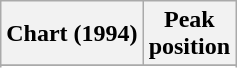<table class="wikitable sortable plainrowheaders" style="text-align:center">
<tr>
<th scope="col">Chart (1994)</th>
<th scope="col">Peak<br>position</th>
</tr>
<tr>
</tr>
<tr>
</tr>
</table>
